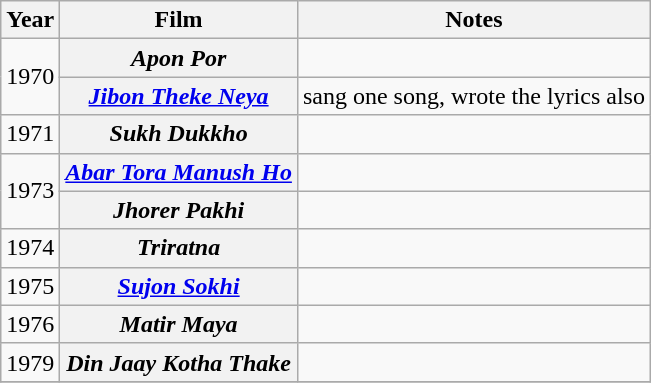<table class="wikitable sortable">
<tr>
<th>Year</th>
<th>Film</th>
<th>Notes</th>
</tr>
<tr>
<td rowspan=2>1970</td>
<th><em>Apon Por</em></th>
<td></td>
</tr>
<tr>
<th><em><a href='#'>Jibon Theke Neya</a></em></th>
<td>sang one song, wrote the lyrics also</td>
</tr>
<tr>
<td>1971</td>
<th><em>Sukh Dukkho</em></th>
<td></td>
</tr>
<tr>
<td rowspan=2>1973</td>
<th><em><a href='#'>Abar Tora Manush Ho</a></em></th>
<td></td>
</tr>
<tr>
<th><em>Jhorer Pakhi</em></th>
<td></td>
</tr>
<tr>
<td>1974</td>
<th><em>Triratna</em></th>
<td></td>
</tr>
<tr>
<td rowspan=1>1975</td>
<th><em><a href='#'>Sujon Sokhi</a></em> </th>
<td></td>
</tr>
<tr>
<td>1976</td>
<th><em>Matir Maya</em></th>
<td></td>
</tr>
<tr>
<td>1979</td>
<th><em>Din Jaay Kotha Thake</em></th>
<td></td>
</tr>
<tr>
</tr>
</table>
